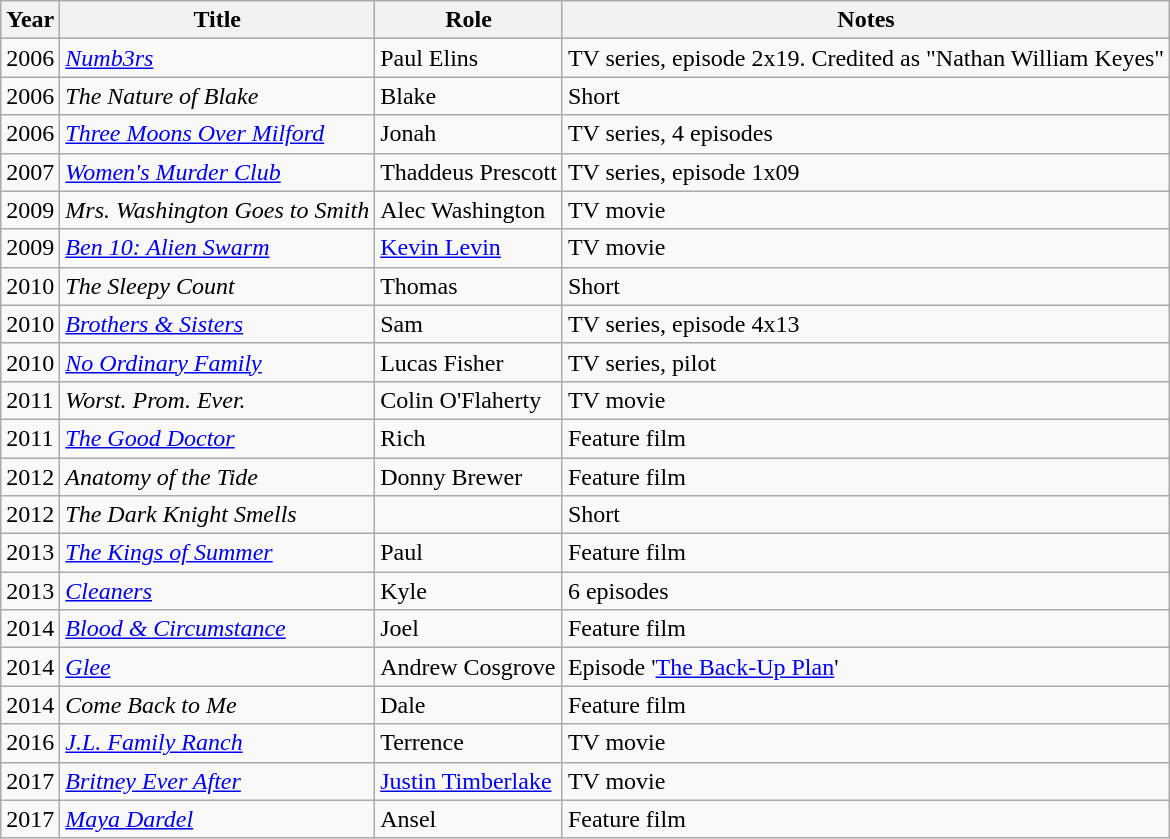<table class="wikitable sortable">
<tr>
<th>Year</th>
<th>Title</th>
<th>Role</th>
<th class="unsortable">Notes</th>
</tr>
<tr>
<td>2006</td>
<td><em><a href='#'>Numb3rs</a></em></td>
<td>Paul Elins</td>
<td>TV series, episode 2x19. Credited as "Nathan William Keyes"</td>
</tr>
<tr>
<td>2006</td>
<td><em>The Nature of Blake</em></td>
<td>Blake</td>
<td>Short</td>
</tr>
<tr>
<td>2006</td>
<td><em><a href='#'>Three Moons Over Milford</a></em></td>
<td>Jonah</td>
<td>TV series, 4 episodes</td>
</tr>
<tr>
<td>2007</td>
<td><em><a href='#'>Women's Murder Club</a></em></td>
<td>Thaddeus Prescott</td>
<td>TV series, episode 1x09</td>
</tr>
<tr>
<td>2009</td>
<td><em>Mrs. Washington Goes to Smith</em></td>
<td>Alec Washington</td>
<td>TV movie</td>
</tr>
<tr>
<td>2009</td>
<td><em><a href='#'>Ben 10: Alien Swarm</a></em></td>
<td><a href='#'>Kevin Levin</a></td>
<td>TV movie</td>
</tr>
<tr>
<td>2010</td>
<td><em>The Sleepy Count</em></td>
<td>Thomas</td>
<td>Short</td>
</tr>
<tr>
<td>2010</td>
<td><em><a href='#'>Brothers & Sisters</a></em></td>
<td>Sam</td>
<td>TV series, episode 4x13</td>
</tr>
<tr>
<td>2010</td>
<td><em><a href='#'>No Ordinary Family</a></em></td>
<td>Lucas Fisher</td>
<td>TV series, pilot</td>
</tr>
<tr>
<td>2011</td>
<td><em>Worst. Prom. Ever.</em></td>
<td>Colin O'Flaherty</td>
<td>TV movie</td>
</tr>
<tr>
<td>2011</td>
<td><em><a href='#'>The Good Doctor</a></em></td>
<td>Rich</td>
<td>Feature film</td>
</tr>
<tr>
<td>2012</td>
<td><em>Anatomy of the Tide</em></td>
<td>Donny Brewer</td>
<td>Feature film</td>
</tr>
<tr>
<td>2012</td>
<td><em>The Dark Knight Smells</em></td>
<td></td>
<td>Short</td>
</tr>
<tr>
<td>2013</td>
<td><em><a href='#'>The Kings of Summer</a></em></td>
<td>Paul</td>
<td>Feature film</td>
</tr>
<tr>
<td>2013</td>
<td><em><a href='#'>Cleaners</a></em></td>
<td>Kyle</td>
<td>6 episodes</td>
</tr>
<tr>
<td>2014</td>
<td><em><a href='#'>Blood & Circumstance</a></em></td>
<td>Joel</td>
<td>Feature film</td>
</tr>
<tr>
<td>2014</td>
<td><em><a href='#'>Glee</a></em></td>
<td>Andrew Cosgrove</td>
<td>Episode '<a href='#'>The Back-Up Plan</a>'</td>
</tr>
<tr>
<td>2014</td>
<td><em>Come Back to Me</em></td>
<td>Dale</td>
<td>Feature film</td>
</tr>
<tr>
<td>2016</td>
<td><em><a href='#'>J.L. Family Ranch</a></em></td>
<td>Terrence</td>
<td>TV movie</td>
</tr>
<tr>
<td>2017</td>
<td><em><a href='#'>Britney Ever After</a></em></td>
<td><a href='#'>Justin Timberlake</a></td>
<td>TV movie</td>
</tr>
<tr>
<td>2017</td>
<td><em><a href='#'>Maya Dardel</a></em></td>
<td>Ansel</td>
<td>Feature film</td>
</tr>
</table>
